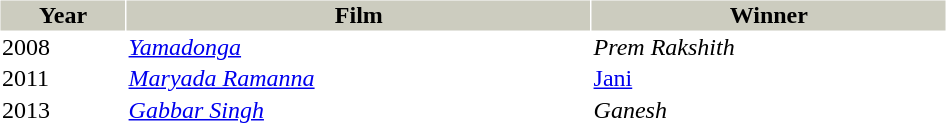<table cellspacing="1" cellpadding="1" border="0" style="width:50%;">
<tr style="background:#ccccbf;">
<th>Year</th>
<th>Film</th>
<th>Winner</th>
</tr>
<tr>
<td>2008</td>
<td><em><a href='#'>Yamadonga</a></em></td>
<td><em>Prem Rakshith</em></td>
</tr>
<tr>
<td>2011</td>
<td><em><a href='#'>Maryada Ramanna</a></em></td>
<td><a href='#'>Jani</a></td>
</tr>
<tr>
<td>2013</td>
<td><em><a href='#'>Gabbar Singh</a></em></td>
<td><em>Ganesh</em></td>
</tr>
<tr style="background:#f0f0f0;">
</tr>
</table>
